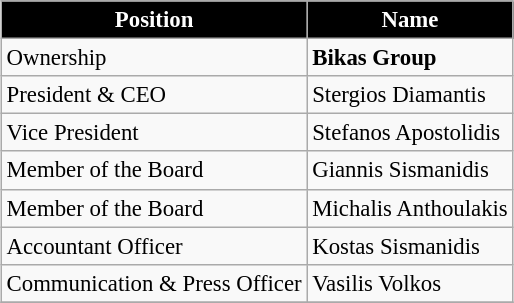<table>
<tr>
<td style="vertical-align:top; width:26%;"><br><table class="wikitable" style="text-align: left; font-size:95%">
<tr>
<th style="color:#FFFFFF; background:black;">Position</th>
<th style="color:#FFFFFF; background:black;">Name</th>
</tr>
<tr>
<td align="left">Ownership</td>
<td><strong>Bikas Group</strong></td>
</tr>
<tr>
<td align="left">President & CEO</td>
<td> Stergios Diamantis</td>
</tr>
<tr>
<td align="left">Vice President</td>
<td> Stefanos Apostolidis</td>
</tr>
<tr>
<td align="left">Member of the Board</td>
<td> Giannis Sismanidis</td>
</tr>
<tr>
<td align="left">Member of the Board</td>
<td> Michalis Anthoulakis</td>
</tr>
<tr>
<td align="left">Accountant Officer</td>
<td> Kostas Sismanidis</td>
</tr>
<tr>
<td align="left">Communication & Press Officer</td>
<td> Vasilis Volkos</td>
</tr>
<tr>
</tr>
</table>
</td>
</tr>
</table>
